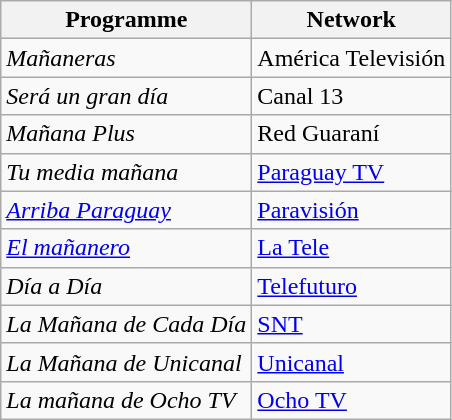<table class="wikitable">
<tr>
<th>Programme</th>
<th>Network</th>
</tr>
<tr>
<td><em>Mañaneras</em></td>
<td>América Televisión</td>
</tr>
<tr>
<td><em>Será un gran día</em></td>
<td>Canal 13</td>
</tr>
<tr>
<td><em>Mañana Plus</em></td>
<td>Red Guaraní</td>
</tr>
<tr>
<td><em>Tu media mañana</em></td>
<td><a href='#'>Paraguay TV</a></td>
</tr>
<tr>
<td><em><a href='#'>Arriba Paraguay</a></em></td>
<td><a href='#'>Paravisión</a></td>
</tr>
<tr>
<td><em><a href='#'>El mañanero</a></em></td>
<td><a href='#'>La Tele</a></td>
</tr>
<tr>
<td><em>Día a Día</em></td>
<td><a href='#'>Telefuturo</a></td>
</tr>
<tr>
<td><em>La Mañana de Cada Día</em></td>
<td><a href='#'>SNT</a></td>
</tr>
<tr>
<td><em>La Mañana de Unicanal</em></td>
<td><a href='#'>Unicanal</a></td>
</tr>
<tr>
<td><em>La mañana de Ocho TV</em></td>
<td><a href='#'>Ocho TV</a></td>
</tr>
</table>
